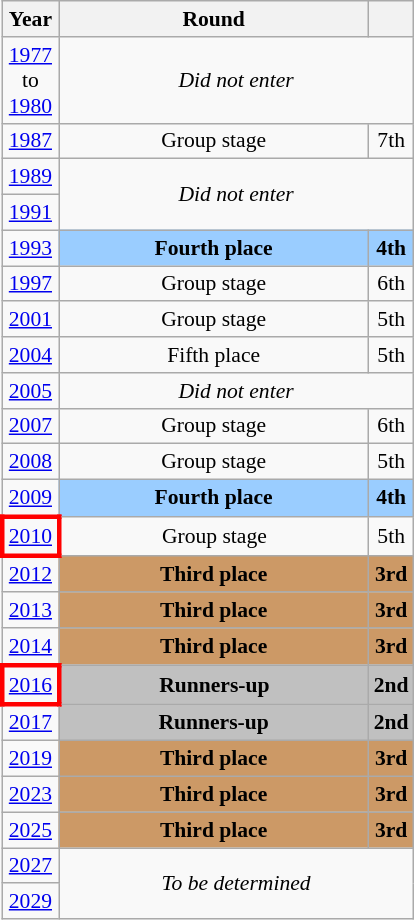<table class="wikitable" style="text-align: center; font-size:90%">
<tr>
<th>Year</th>
<th style="width:200px">Round</th>
<th></th>
</tr>
<tr>
<td><a href='#'>1977</a><br>to<br><a href='#'>1980</a></td>
<td colspan="2"><em>Did not enter</em></td>
</tr>
<tr>
<td><a href='#'>1987</a></td>
<td>Group stage</td>
<td>7th</td>
</tr>
<tr>
<td><a href='#'>1989</a></td>
<td colspan="2" rowspan="2"><em>Did not enter</em></td>
</tr>
<tr>
<td><a href='#'>1991</a></td>
</tr>
<tr>
<td><a href='#'>1993</a></td>
<td bgcolor="9acdff"><strong>Fourth place</strong></td>
<td bgcolor="9acdff"><strong>4th</strong></td>
</tr>
<tr>
<td><a href='#'>1997</a></td>
<td>Group stage</td>
<td>6th</td>
</tr>
<tr>
<td><a href='#'>2001</a></td>
<td>Group stage</td>
<td>5th</td>
</tr>
<tr>
<td><a href='#'>2004</a></td>
<td>Fifth place</td>
<td>5th</td>
</tr>
<tr>
<td><a href='#'>2005</a></td>
<td colspan="2"><em>Did not enter</em></td>
</tr>
<tr>
<td><a href='#'>2007</a></td>
<td>Group stage</td>
<td>6th</td>
</tr>
<tr>
<td><a href='#'>2008</a></td>
<td>Group stage</td>
<td>5th</td>
</tr>
<tr>
<td><a href='#'>2009</a></td>
<td bgcolor="9acdff"><strong>Fourth place</strong></td>
<td bgcolor="9acdff"><strong>4th</strong></td>
</tr>
<tr>
<td style="border: 3px solid red"><a href='#'>2010</a></td>
<td>Group stage</td>
<td>5th</td>
</tr>
<tr>
<td><a href='#'>2012</a></td>
<td bgcolor="cc9966"><strong>Third place</strong></td>
<td bgcolor="cc9966"><strong>3rd</strong></td>
</tr>
<tr>
<td><a href='#'>2013</a></td>
<td bgcolor="cc9966"><strong>Third place</strong></td>
<td bgcolor="cc9966"><strong>3rd</strong></td>
</tr>
<tr>
<td><a href='#'>2014</a></td>
<td bgcolor="cc9966"><strong>Third place</strong></td>
<td bgcolor="cc9966"><strong>3rd</strong></td>
</tr>
<tr>
<td style="border: 3px solid red"><a href='#'>2016</a></td>
<td bgcolor=Silver><strong>Runners-up</strong></td>
<td bgcolor=Silver><strong>2nd</strong></td>
</tr>
<tr>
<td><a href='#'>2017</a></td>
<td bgcolor=Silver><strong>Runners-up</strong></td>
<td bgcolor=Silver><strong>2nd</strong></td>
</tr>
<tr>
<td><a href='#'>2019</a></td>
<td bgcolor="cc9966"><strong>Third place</strong></td>
<td bgcolor="cc9966"><strong>3rd</strong></td>
</tr>
<tr>
<td><a href='#'>2023</a></td>
<td bgcolor="cc9966"><strong>Third place</strong></td>
<td bgcolor="cc9966"><strong>3rd</strong></td>
</tr>
<tr>
<td><a href='#'>2025</a></td>
<td bgcolor="cc9966"><strong>Third place</strong></td>
<td bgcolor="cc9966"><strong>3rd</strong></td>
</tr>
<tr>
<td><a href='#'>2027</a></td>
<td colspan="2" rowspan="2"><em>To be determined</em></td>
</tr>
<tr>
<td><a href='#'>2029</a></td>
</tr>
</table>
